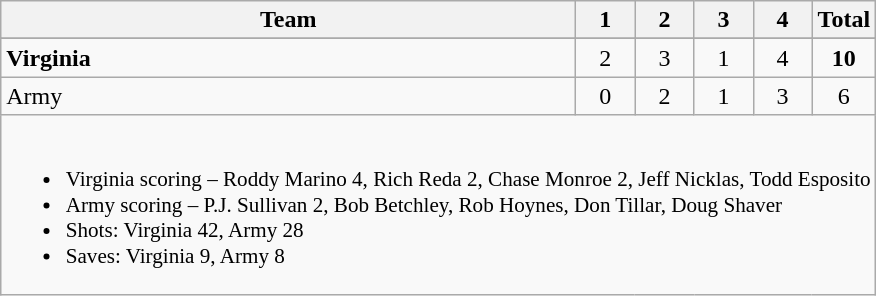<table class="wikitable" style="text-align:center; max-width:40em">
<tr>
<th>Team</th>
<th style="width:2em">1</th>
<th style="width:2em">2</th>
<th style="width:2em">3</th>
<th style="width:2em">4</th>
<th style="width:2em">Total</th>
</tr>
<tr>
</tr>
<tr>
<td style="text-align:left"><strong>Virginia</strong></td>
<td>2</td>
<td>3</td>
<td>1</td>
<td>4</td>
<td><strong>10</strong></td>
</tr>
<tr>
<td style="text-align:left">Army</td>
<td>0</td>
<td>2</td>
<td>1</td>
<td>3</td>
<td>6</td>
</tr>
<tr>
<td colspan=6 style="text-align:left; font-size:88%;"><br><ul><li>Virginia scoring – Roddy Marino 4, Rich Reda 2, Chase Monroe 2, Jeff Nicklas, Todd Esposito</li><li>Army scoring – P.J. Sullivan 2, Bob Betchley, Rob Hoynes, Don Tillar, Doug Shaver</li><li>Shots: Virginia 42, Army 28</li><li>Saves: Virginia 9, Army 8</li></ul></td>
</tr>
</table>
